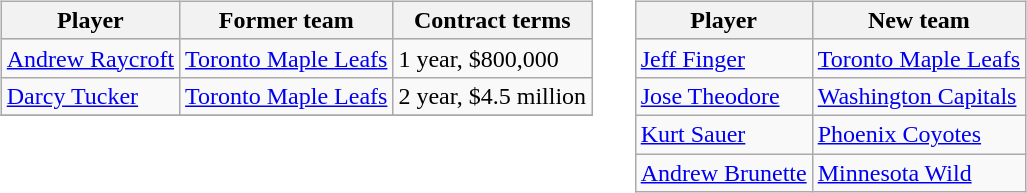<table cellspacing="10">
<tr>
<td valign="top"><br><table class="wikitable">
<tr align="center"  bgcolor="#dddddd">
<th>Player</th>
<th>Former team</th>
<th>Contract terms</th>
</tr>
<tr>
<td><a href='#'>Andrew Raycroft</a></td>
<td><a href='#'>Toronto Maple Leafs</a></td>
<td>1 year, $800,000</td>
</tr>
<tr>
<td><a href='#'>Darcy Tucker</a></td>
<td><a href='#'>Toronto Maple Leafs</a></td>
<td>2 year, $4.5 million</td>
</tr>
<tr>
</tr>
</table>
</td>
<td valign="top"><br><table class="wikitable">
<tr align="center"  bgcolor="#dddddd">
<th>Player</th>
<th>New team</th>
</tr>
<tr>
<td><a href='#'>Jeff Finger</a></td>
<td><a href='#'>Toronto Maple Leafs</a></td>
</tr>
<tr>
<td><a href='#'>Jose Theodore</a></td>
<td><a href='#'>Washington Capitals</a></td>
</tr>
<tr>
<td><a href='#'>Kurt Sauer</a></td>
<td><a href='#'>Phoenix Coyotes</a></td>
</tr>
<tr>
<td><a href='#'>Andrew Brunette</a></td>
<td><a href='#'>Minnesota Wild</a></td>
</tr>
</table>
</td>
</tr>
</table>
